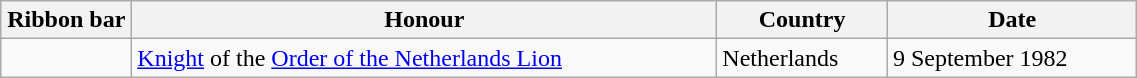<table class="wikitable" style="width:60%;">
<tr>
<th style="width:80px;">Ribbon bar</th>
<th>Honour</th>
<th>Country</th>
<th>Date</th>
</tr>
<tr>
<td></td>
<td><a href='#'>Knight</a> of the <a href='#'>Order of the Netherlands Lion</a></td>
<td>Netherlands</td>
<td>9 September 1982</td>
</tr>
</table>
